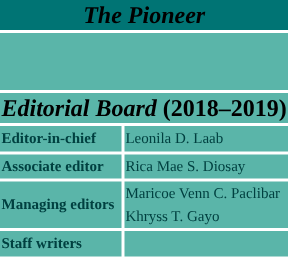<table class="toccolours ">
<tr>
<th colspan="2" style="text-align: center;background-color:#007474"><span><strong><em>The Pioneer</em></strong></span></th>
</tr>
<tr>
<th colspan="2" style="text-align: center;background-color:#5AB5A9"><br><br></th>
</tr>
<tr>
<th colspan="2" style="text-align: center;background-color:#5AB5A9"><span><em>Editorial Board</em> (2018–2019)</span></th>
</tr>
<tr style="text-align:left; font-size:x-small; color:#004040; line-height:1.45em;background-color:#5AB5A9">
<td><strong>Editor-in-chief</strong></td>
<td>Leonila D. Laab</td>
</tr>
<tr style="text-align:left; font-size:x-small; color:#004040; line-height:1.45em;background-color:#5AB5A9">
<td><strong>Associate editor</strong></td>
<td>Rica Mae S. Diosay</td>
</tr>
<tr style="text-align:left; font-size:x-small; color:#004040; line-height:1.45em;background-color:#5AB5A9">
<td><strong>Managing editors</strong></td>
<td>Maricoe Venn C. Paclibar<br>Khryss T. Gayo</td>
</tr>
<tr style="text-align:left; font-size:x-small; color:#004040; line-height:1.45em;background-color:#5AB5A9">
<td><strong>Staff writers</strong></td>
<td></td>
</tr>
<tr>
</tr>
</table>
